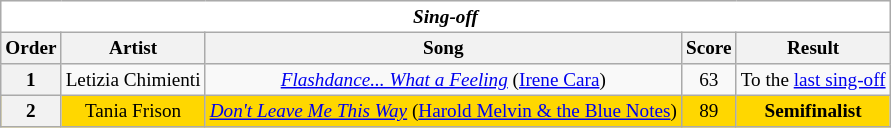<table class="wikitable" style="text-align:center; font-size:80%">
<tr>
<th style="background:#FFFFFF; text-align:center" colspan="9" colspan="5"><em>Sing-off</em></th>
</tr>
<tr>
<th>Order</th>
<th>Artist</th>
<th>Song</th>
<th>Score</th>
<th>Result</th>
</tr>
<tr>
<th scope=col>1</th>
<td>Letizia Chimienti</td>
<td><em><a href='#'>Flashdance... What a Feeling</a></em> (<a href='#'>Irene Cara</a>)</td>
<td>63</td>
<td>To the <a href='#'>last sing-off</a></td>
</tr>
<tr bgcolor=gold>
<th scope=col>2</th>
<td>Tania Frison</td>
<td><em><a href='#'>Don't Leave Me This Way</a></em> (<a href='#'>Harold Melvin & the Blue Notes</a>)</td>
<td>89</td>
<td><strong>Semifinalist</strong></td>
</tr>
</table>
